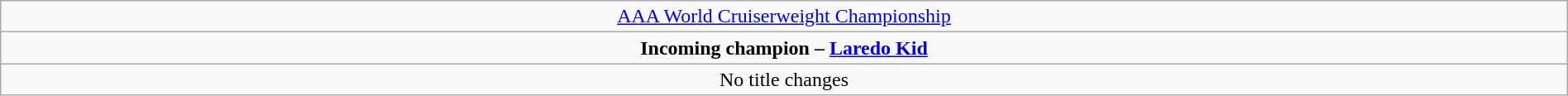<table class="wikitable" style="text-align:center; width:100%;">
<tr>
<td colspan="5" style="text-align: center;"><a href='#'>AAA World Cruiserweight Championship</a></td>
</tr>
<tr>
<td colspan="5" style="text-align: center;"><strong>Incoming champion – <a href='#'>Laredo Kid</a></strong></td>
</tr>
<tr>
<td colspan="5">No title changes</td>
</tr>
</table>
